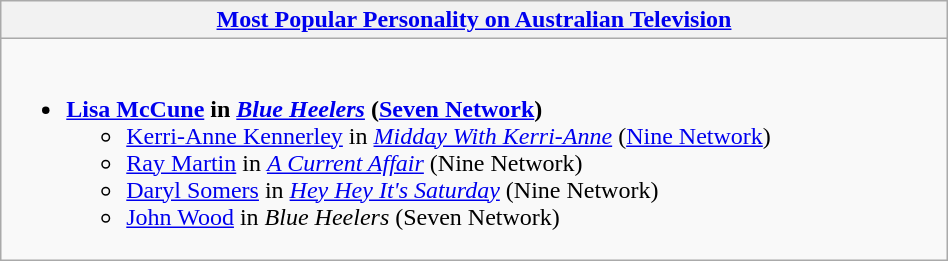<table class=wikitable width="50%">
<tr>
<th width="25%"><a href='#'>Most Popular Personality on Australian Television</a></th>
</tr>
<tr>
<td valign="top"><br><ul><li><strong><a href='#'>Lisa McCune</a> in <em><a href='#'>Blue Heelers</a></em> (<a href='#'>Seven Network</a>)</strong><ul><li><a href='#'>Kerri-Anne Kennerley</a> in <em><a href='#'>Midday With Kerri-Anne</a></em> (<a href='#'>Nine Network</a>)</li><li><a href='#'>Ray Martin</a> in <em><a href='#'>A Current Affair</a></em> (Nine Network)</li><li><a href='#'>Daryl Somers</a> in <em><a href='#'>Hey Hey It's Saturday</a></em> (Nine Network)</li><li><a href='#'>John Wood</a> in <em>Blue Heelers</em> (Seven Network)</li></ul></li></ul></td>
</tr>
</table>
